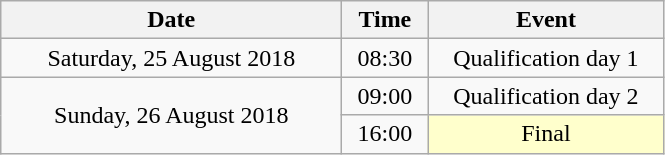<table class = "wikitable" style="text-align:center;">
<tr>
<th width=220>Date</th>
<th width=50>Time</th>
<th width=150>Event</th>
</tr>
<tr>
<td>Saturday, 25 August 2018</td>
<td>08:30</td>
<td>Qualification day 1</td>
</tr>
<tr>
<td rowspan=2>Sunday, 26 August 2018</td>
<td>09:00</td>
<td>Qualification day 2</td>
</tr>
<tr>
<td>16:00</td>
<td bgcolor=ffffcc>Final</td>
</tr>
</table>
